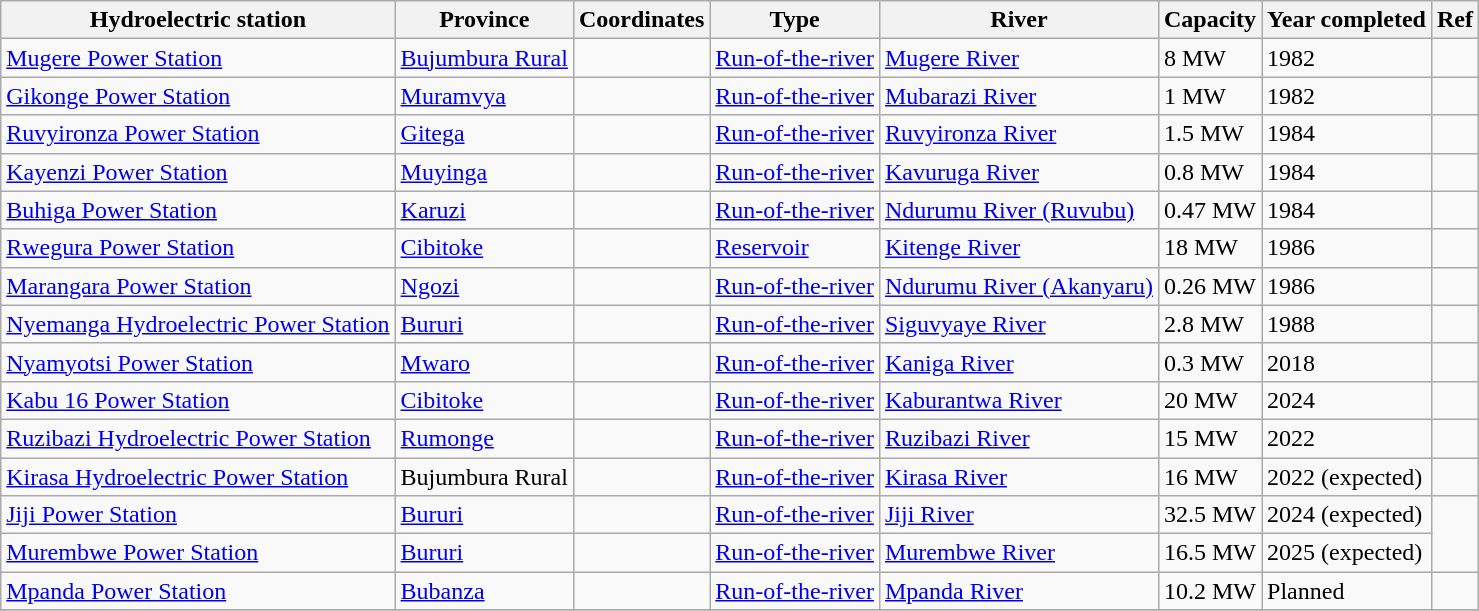<table class="wikitable">
<tr>
<th>Hydroelectric station</th>
<th>Province</th>
<th>Coordinates</th>
<th>Type</th>
<th>River</th>
<th>Capacity</th>
<th>Year completed</th>
<th>Ref</th>
</tr>
<tr>
<td><a href='#'>Mugere Power Station</a></td>
<td><a href='#'>Bujumbura Rural</a></td>
<td><small></small></td>
<td><a href='#'>Run-of-the-river</a></td>
<td><a href='#'>Mugere River</a></td>
<td>8 MW</td>
<td>1982</td>
<td></td>
</tr>
<tr>
<td><a href='#'>Gikonge Power Station</a></td>
<td><a href='#'>Muramvya</a></td>
<td><small></small></td>
<td><a href='#'>Run-of-the-river</a></td>
<td><a href='#'>Mubarazi River</a></td>
<td>1 MW</td>
<td>1982</td>
<td></td>
</tr>
<tr>
<td><a href='#'>Ruvyironza Power Station</a></td>
<td><a href='#'>Gitega</a></td>
<td><small></small></td>
<td><a href='#'>Run-of-the-river</a></td>
<td><a href='#'>Ruvyironza River</a></td>
<td>1.5 MW</td>
<td>1984</td>
<td></td>
</tr>
<tr>
<td><a href='#'>Kayenzi Power Station</a></td>
<td><a href='#'>Muyinga</a></td>
<td><small></small></td>
<td><a href='#'>Run-of-the-river</a></td>
<td><a href='#'>Kavuruga River</a></td>
<td>0.8 MW</td>
<td>1984</td>
</tr>
<tr>
<td><a href='#'>Buhiga Power Station</a></td>
<td><a href='#'>Karuzi</a></td>
<td><small></small></td>
<td><a href='#'>Run-of-the-river</a></td>
<td><a href='#'>Ndurumu River (Ruvubu)</a></td>
<td>0.47 MW</td>
<td>1984</td>
<td></td>
</tr>
<tr>
<td><a href='#'>Rwegura Power Station</a></td>
<td><a href='#'>Cibitoke</a></td>
<td><small></small></td>
<td><a href='#'>Reservoir</a></td>
<td><a href='#'>Kitenge River</a></td>
<td>18 MW</td>
<td>1986</td>
<td></td>
</tr>
<tr>
<td><a href='#'>Marangara Power Station</a></td>
<td><a href='#'>Ngozi</a></td>
<td><small></small></td>
<td><a href='#'>Run-of-the-river</a></td>
<td><a href='#'>Ndurumu River (Akanyaru)</a></td>
<td>0.26 MW</td>
<td>1986</td>
<td></td>
</tr>
<tr>
<td><a href='#'>Nyemanga Hydroelectric Power Station</a></td>
<td><a href='#'>Bururi</a></td>
<td><small></small></td>
<td><a href='#'>Run-of-the-river</a></td>
<td><a href='#'>Siguvyaye River</a></td>
<td>2.8 MW</td>
<td>1988</td>
<td></td>
</tr>
<tr>
<td><a href='#'>Nyamyotsi Power Station</a></td>
<td><a href='#'>Mwaro</a></td>
<td><small></small></td>
<td><a href='#'>Run-of-the-river</a></td>
<td><a href='#'>Kaniga River</a></td>
<td>0.3 MW</td>
<td>2018</td>
<td></td>
</tr>
<tr>
<td><a href='#'>Kabu 16 Power Station</a></td>
<td><a href='#'>Cibitoke</a></td>
<td><small></small></td>
<td><a href='#'>Run-of-the-river</a></td>
<td><a href='#'>Kaburantwa River</a></td>
<td>20 MW</td>
<td>2024</td>
<td></td>
</tr>
<tr>
<td><a href='#'>Ruzibazi Hydroelectric Power Station</a></td>
<td><a href='#'>Rumonge</a></td>
<td><small></small></td>
<td><a href='#'>Run-of-the-river</a></td>
<td><a href='#'>Ruzibazi River</a></td>
<td>15 MW</td>
<td>2022</td>
<td></td>
</tr>
<tr>
<td><a href='#'>Kirasa Hydroelectric Power Station</a></td>
<td>Bujumbura Rural</td>
<td><small></small></td>
<td><a href='#'>Run-of-the-river</a></td>
<td><a href='#'>Kirasa River</a></td>
<td>16 MW</td>
<td>2022 (expected)</td>
<td></td>
</tr>
<tr>
<td><a href='#'>Jiji Power Station</a></td>
<td><a href='#'>Bururi</a></td>
<td><small></small></td>
<td><a href='#'>Run-of-the-river</a></td>
<td><a href='#'>Jiji River</a></td>
<td>32.5 MW</td>
<td>2024 (expected)</td>
</tr>
<tr>
<td><a href='#'>Murembwe Power Station</a></td>
<td><a href='#'>Bururi</a></td>
<td><small></small></td>
<td><a href='#'>Run-of-the-river</a></td>
<td><a href='#'>Murembwe River</a></td>
<td>16.5 MW</td>
<td>2025 (expected)</td>
</tr>
<tr>
<td><a href='#'>Mpanda Power Station</a></td>
<td><a href='#'>Bubanza</a></td>
<td></td>
<td><a href='#'>Run-of-the-river</a></td>
<td><a href='#'>Mpanda River</a></td>
<td>10.2 MW</td>
<td>Planned</td>
<td></td>
</tr>
<tr>
</tr>
</table>
